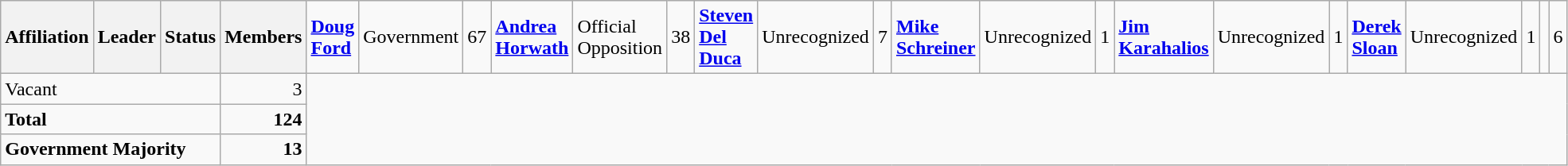<table class="wikitable" style="text-align:left;">
<tr>
<th colspan="2">Affiliation</th>
<th>Leader</th>
<th>Status</th>
<th>Members<br></th>
<td><strong><a href='#'>Doug Ford</a></strong></td>
<td>Government</td>
<td style="text-align:right;">67<br></td>
<td><strong><a href='#'>Andrea Horwath</a></strong></td>
<td>Official Opposition</td>
<td style="text-align:right;">38<br></td>
<td><strong><a href='#'>Steven Del Duca</a></strong></td>
<td>Unrecognized</td>
<td style="text-align:right;">7<br></td>
<td><strong><a href='#'>Mike Schreiner</a></strong></td>
<td>Unrecognized</td>
<td style="text-align:right;">1<br></td>
<td><strong><a href='#'>Jim Karahalios</a></strong></td>
<td>Unrecognized</td>
<td style="text-align:right;">1<br></td>
<td><strong><a href='#'>Derek Sloan</a></strong></td>
<td>Unrecognized</td>
<td style="text-align:right;">1<br></td>
<td colspan="2"></td>
<td style="text-align:right;">6</td>
</tr>
<tr>
<td colspan="4">Vacant</td>
<td style="text-align:right;">3</td>
</tr>
<tr>
<td colspan="4"><strong>Total</strong></td>
<td style="text-align:right;"><strong>124</strong></td>
</tr>
<tr>
<td colspan="4"><strong>Government Majority</strong></td>
<td style="text-align:right;"><strong>13</strong></td>
</tr>
</table>
